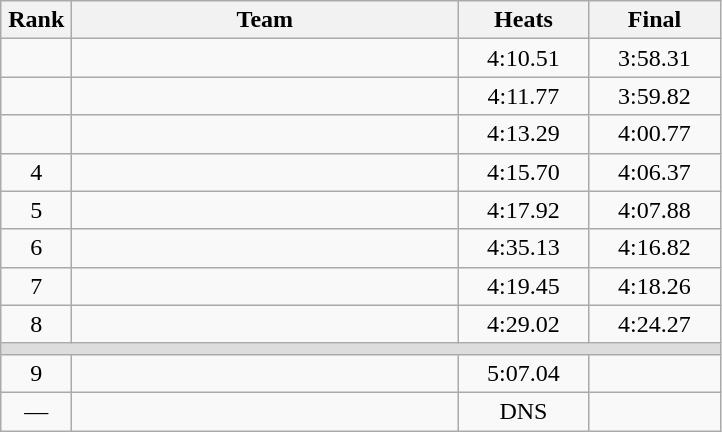<table class=wikitable style="text-align:center">
<tr>
<th width=40>Rank</th>
<th width=250>Team</th>
<th width=80>Heats</th>
<th width=80>Final</th>
</tr>
<tr>
<td></td>
<td align=left></td>
<td>4:10.51</td>
<td>3:58.31</td>
</tr>
<tr>
<td></td>
<td align=left></td>
<td>4:11.77</td>
<td>3:59.82</td>
</tr>
<tr>
<td></td>
<td align=left></td>
<td>4:13.29</td>
<td>4:00.77</td>
</tr>
<tr>
<td>4</td>
<td align=left></td>
<td>4:15.70</td>
<td>4:06.37</td>
</tr>
<tr>
<td>5</td>
<td align=left></td>
<td>4:17.92</td>
<td>4:07.88</td>
</tr>
<tr>
<td>6</td>
<td align=left></td>
<td>4:35.13</td>
<td>4:16.82</td>
</tr>
<tr>
<td>7</td>
<td align=left></td>
<td>4:19.45</td>
<td>4:18.26</td>
</tr>
<tr>
<td>8</td>
<td align=left></td>
<td>4:29.02</td>
<td>4:24.27</td>
</tr>
<tr bgcolor=#DDDDDD>
<td colspan=4></td>
</tr>
<tr>
<td>9</td>
<td align=left></td>
<td>5:07.04</td>
<td></td>
</tr>
<tr>
<td>—</td>
<td align=left></td>
<td>DNS</td>
<td></td>
</tr>
</table>
